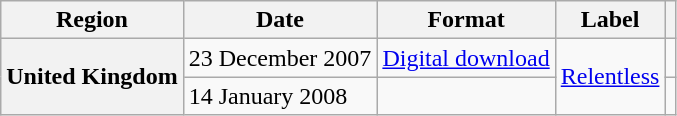<table class="wikitable plainrowheaders">
<tr>
<th scope="col">Region</th>
<th scope="col">Date</th>
<th scope="col">Format</th>
<th scope="col">Label</th>
<th scope="col"></th>
</tr>
<tr>
<th scope="row" rowspan="2">United Kingdom</th>
<td>23 December 2007</td>
<td><a href='#'>Digital download</a></td>
<td rowspan="2"><a href='#'>Relentless</a></td>
<td align="center"></td>
</tr>
<tr>
<td>14 January 2008</td>
<td></td>
<td align="center"></td>
</tr>
</table>
